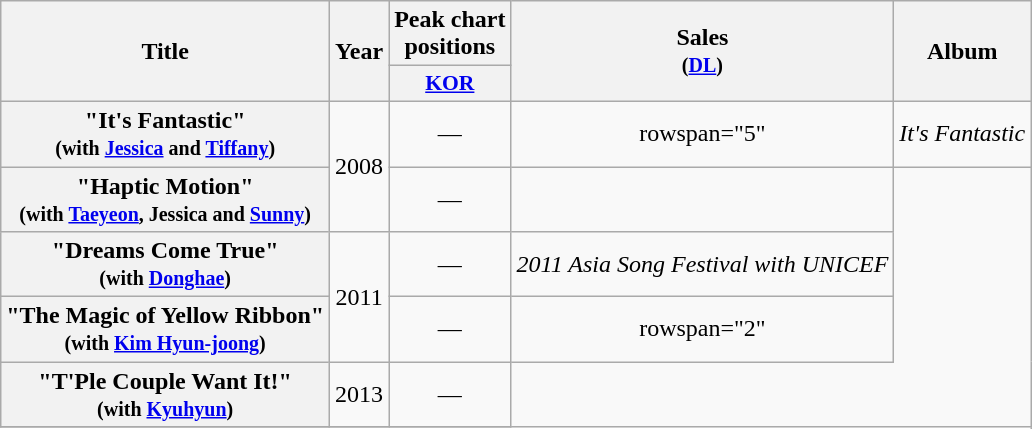<table class="wikitable plainrowheaders" style="text-align:center;">
<tr>
<th rowspan=2>Title</th>
<th rowspan=2>Year</th>
<th>Peak chart<br>positions</th>
<th rowspan=2>Sales<br><small>(<a href='#'>DL</a>)</small></th>
<th rowspan=2>Album</th>
</tr>
<tr>
<th style="font-size:90%;"><a href='#'>KOR</a><br></th>
</tr>
<tr>
<th scope=row>"It's Fantastic"<br><small>(with <a href='#'>Jessica</a> and <a href='#'>Tiffany</a>)</small></th>
<td rowspan=2>2008</td>
<td>—</td>
<td>rowspan="5" </td>
<td><em>It's Fantastic</em></td>
</tr>
<tr>
<th scope=row>"Haptic Motion"<br><small>(with <a href='#'>Taeyeon</a>, Jessica and <a href='#'>Sunny</a>)</small></th>
<td>—</td>
<td></td>
</tr>
<tr>
<th scope=row>"Dreams Come True"<br><small>(with <a href='#'>Donghae</a>)</small></th>
<td rowspan=2>2011</td>
<td>—</td>
<td><em>2011 Asia Song Festival with UNICEF</em></td>
</tr>
<tr>
<th scope=row>"The Magic of Yellow Ribbon"<br><small>(with <a href='#'>Kim Hyun-joong</a>)</small></th>
<td>—</td>
<td>rowspan="2" </td>
</tr>
<tr>
<th scope=row>"T'Ple Couple Want It!"<br><small>(with <a href='#'>Kyuhyun</a>)</small></th>
<td>2013</td>
<td>—</td>
</tr>
<tr>
</tr>
</table>
